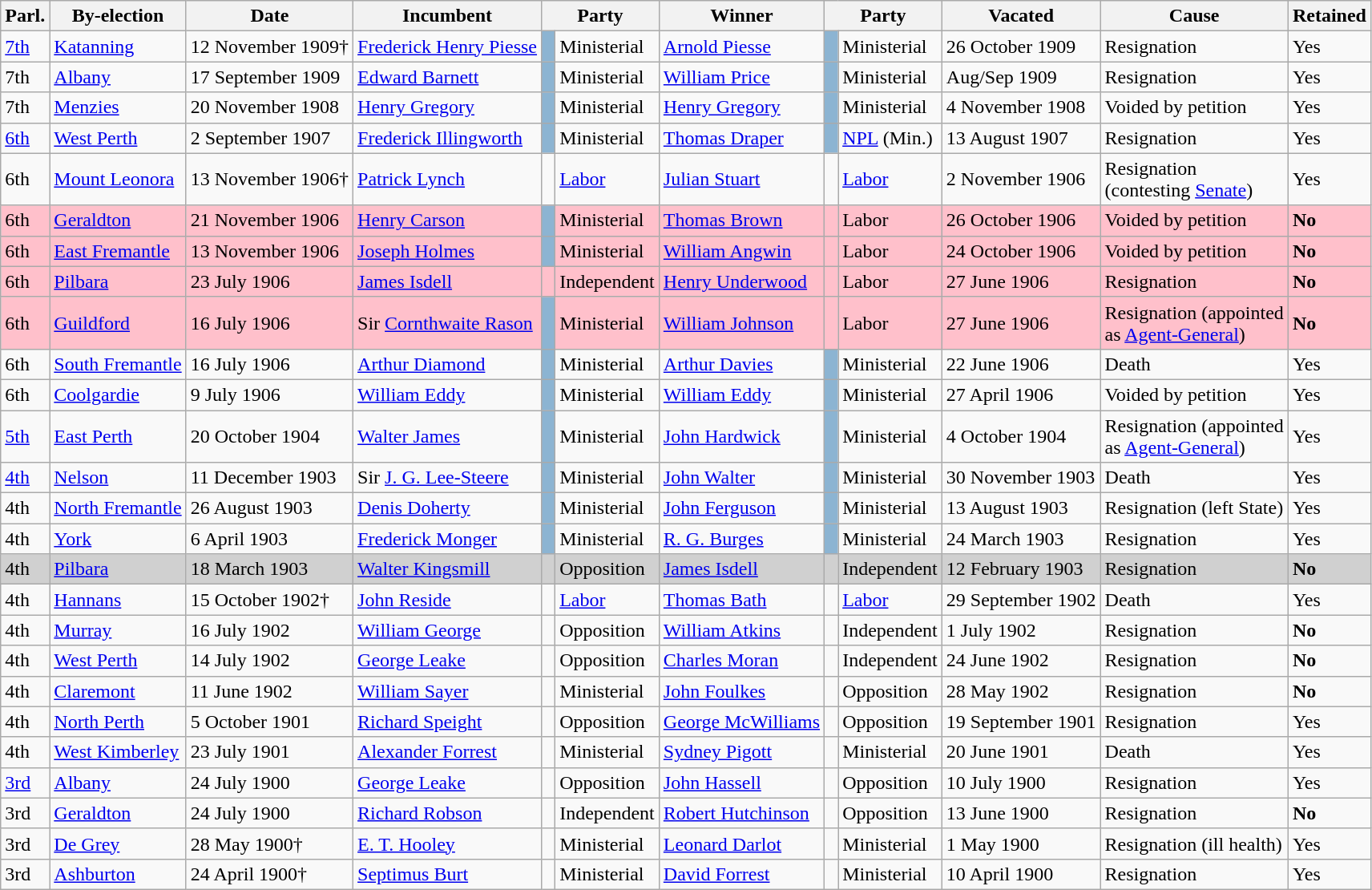<table class="wikitable">
<tr>
<th>Parl.</th>
<th>By-election</th>
<th>Date</th>
<th>Incumbent</th>
<th colspan=2>Party</th>
<th>Winner</th>
<th colspan=2>Party</th>
<th>Vacated</th>
<th>Cause</th>
<th>Retained</th>
</tr>
<tr>
<td><a href='#'>7th</a></td>
<td><a href='#'>Katanning</a></td>
<td>12 November 1909†</td>
<td><a href='#'>Frederick Henry Piesse</a></td>
<td bgcolor="#8CB4D2"> </td>
<td>Ministerial</td>
<td><a href='#'>Arnold Piesse</a></td>
<td bgcolor="#8CB4D2"> </td>
<td>Ministerial</td>
<td>26 October 1909</td>
<td>Resignation</td>
<td>Yes</td>
</tr>
<tr>
<td>7th</td>
<td><a href='#'>Albany</a></td>
<td>17 September 1909</td>
<td><a href='#'>Edward Barnett</a></td>
<td bgcolor="#8CB4D2"> </td>
<td>Ministerial</td>
<td><a href='#'>William Price</a></td>
<td bgcolor="#8CB4D2"> </td>
<td>Ministerial</td>
<td>Aug/Sep 1909</td>
<td>Resignation</td>
<td>Yes</td>
</tr>
<tr>
<td>7th</td>
<td><a href='#'>Menzies</a></td>
<td>20 November 1908</td>
<td><a href='#'>Henry Gregory</a></td>
<td bgcolor="#8CB4D2"> </td>
<td>Ministerial</td>
<td><a href='#'>Henry Gregory</a></td>
<td bgcolor="#8CB4D2"> </td>
<td>Ministerial</td>
<td>4 November 1908</td>
<td>Voided by petition</td>
<td>Yes</td>
</tr>
<tr>
<td><a href='#'>6th</a></td>
<td><a href='#'>West Perth</a></td>
<td>2 September 1907</td>
<td><a href='#'>Frederick Illingworth</a></td>
<td bgcolor="#8CB4D2"> </td>
<td>Ministerial</td>
<td><a href='#'>Thomas Draper</a></td>
<td bgcolor="#8CB4D2"> </td>
<td><a href='#'>NPL</a> (Min.)</td>
<td>13 August 1907</td>
<td>Resignation</td>
<td>Yes</td>
</tr>
<tr>
<td>6th</td>
<td><a href='#'>Mount Leonora</a></td>
<td>13 November 1906†</td>
<td><a href='#'>Patrick Lynch</a></td>
<td> </td>
<td><a href='#'>Labor</a></td>
<td><a href='#'>Julian Stuart</a></td>
<td> </td>
<td><a href='#'>Labor</a></td>
<td>2 November 1906</td>
<td>Resignation<br>(contesting <a href='#'>Senate</a>)</td>
<td>Yes</td>
</tr>
<tr bgcolor="pink">
<td>6th</td>
<td><a href='#'>Geraldton</a></td>
<td>21 November 1906</td>
<td><a href='#'>Henry Carson</a></td>
<td bgcolor="#8CB4D2"> </td>
<td>Ministerial</td>
<td><a href='#'>Thomas Brown</a></td>
<td> </td>
<td>Labor</td>
<td>26 October 1906</td>
<td>Voided by petition</td>
<td><strong>No</strong></td>
</tr>
<tr bgcolor="pink">
<td>6th</td>
<td><a href='#'>East Fremantle</a></td>
<td>13 November 1906</td>
<td><a href='#'>Joseph Holmes</a></td>
<td bgcolor="#8CB4D2"> </td>
<td>Ministerial</td>
<td><a href='#'>William Angwin</a></td>
<td> </td>
<td>Labor</td>
<td>24 October 1906</td>
<td>Voided by petition</td>
<td><strong>No</strong></td>
</tr>
<tr bgcolor="pink">
<td>6th</td>
<td><a href='#'>Pilbara</a></td>
<td>23 July 1906</td>
<td><a href='#'>James Isdell</a></td>
<td> </td>
<td>Independent</td>
<td><a href='#'>Henry Underwood</a></td>
<td> </td>
<td>Labor</td>
<td>27 June 1906</td>
<td>Resignation</td>
<td><strong>No</strong></td>
</tr>
<tr bgcolor="pink">
<td>6th</td>
<td><a href='#'>Guildford</a></td>
<td>16 July 1906</td>
<td>Sir <a href='#'>Cornthwaite Rason</a></td>
<td bgcolor="#8CB4D2"> </td>
<td>Ministerial</td>
<td><a href='#'>William Johnson</a></td>
<td> </td>
<td>Labor</td>
<td>27 June 1906</td>
<td>Resignation (appointed<br>as <a href='#'>Agent-General</a>)</td>
<td><strong>No</strong></td>
</tr>
<tr>
<td>6th</td>
<td><a href='#'>South Fremantle</a></td>
<td>16 July 1906</td>
<td><a href='#'>Arthur Diamond</a></td>
<td bgcolor="#8CB4D2"> </td>
<td>Ministerial</td>
<td><a href='#'>Arthur Davies</a></td>
<td bgcolor="#8CB4D2"> </td>
<td>Ministerial</td>
<td>22 June 1906</td>
<td>Death</td>
<td>Yes</td>
</tr>
<tr>
<td>6th</td>
<td><a href='#'>Coolgardie</a></td>
<td>9 July 1906</td>
<td><a href='#'>William Eddy</a></td>
<td bgcolor="#8CB4D2"> </td>
<td>Ministerial</td>
<td><a href='#'>William Eddy</a></td>
<td bgcolor="#8CB4D2"> </td>
<td>Ministerial</td>
<td>27 April 1906</td>
<td>Voided by petition</td>
<td>Yes</td>
</tr>
<tr>
<td><a href='#'>5th</a></td>
<td><a href='#'>East Perth</a></td>
<td>20 October 1904</td>
<td><a href='#'>Walter James</a></td>
<td bgcolor="#8CB4D2"> </td>
<td>Ministerial</td>
<td><a href='#'>John Hardwick</a></td>
<td bgcolor="#8CB4D2"> </td>
<td>Ministerial</td>
<td>4 October 1904</td>
<td>Resignation (appointed<br>as <a href='#'>Agent-General</a>)</td>
<td>Yes</td>
</tr>
<tr>
<td><a href='#'>4th</a></td>
<td><a href='#'>Nelson</a></td>
<td>11 December 1903</td>
<td>Sir <a href='#'>J. G. Lee-Steere</a></td>
<td bgcolor="#8CB4D2"> </td>
<td>Ministerial</td>
<td><a href='#'>John Walter</a></td>
<td bgcolor="#8CB4D2"> </td>
<td>Ministerial</td>
<td>30 November 1903</td>
<td>Death</td>
<td>Yes</td>
</tr>
<tr>
<td>4th</td>
<td><a href='#'>North Fremantle</a></td>
<td>26 August 1903</td>
<td><a href='#'>Denis Doherty</a></td>
<td bgcolor="#8CB4D2"> </td>
<td>Ministerial</td>
<td><a href='#'>John Ferguson</a></td>
<td bgcolor="#8CB4D2"> </td>
<td>Ministerial</td>
<td>13 August 1903</td>
<td>Resignation (left State)</td>
<td>Yes</td>
</tr>
<tr>
<td>4th</td>
<td><a href='#'>York</a></td>
<td>6 April 1903</td>
<td><a href='#'>Frederick Monger</a></td>
<td bgcolor="#8CB4D2"> </td>
<td>Ministerial</td>
<td><a href='#'>R. G. Burges</a></td>
<td bgcolor="#8CB4D2"> </td>
<td>Ministerial</td>
<td>24 March 1903</td>
<td>Resignation</td>
<td>Yes</td>
</tr>
<tr bgcolor="#d0d0d0">
<td>4th</td>
<td><a href='#'>Pilbara</a></td>
<td>18 March 1903</td>
<td><a href='#'>Walter Kingsmill</a></td>
<td> </td>
<td>Opposition</td>
<td><a href='#'>James Isdell</a></td>
<td> </td>
<td>Independent</td>
<td>12 February 1903</td>
<td>Resignation</td>
<td><strong>No</strong></td>
</tr>
<tr>
<td>4th</td>
<td><a href='#'>Hannans</a></td>
<td>15 October 1902†</td>
<td><a href='#'>John Reside</a></td>
<td> </td>
<td><a href='#'>Labor</a></td>
<td><a href='#'>Thomas Bath</a></td>
<td> </td>
<td><a href='#'>Labor</a></td>
<td>29 September 1902</td>
<td>Death</td>
<td>Yes</td>
</tr>
<tr>
<td>4th</td>
<td><a href='#'>Murray</a></td>
<td>16 July 1902</td>
<td><a href='#'>William George</a></td>
<td> </td>
<td>Opposition</td>
<td><a href='#'>William Atkins</a></td>
<td> </td>
<td>Independent</td>
<td>1 July 1902</td>
<td>Resignation</td>
<td><strong>No</strong></td>
</tr>
<tr>
<td>4th</td>
<td><a href='#'>West Perth</a></td>
<td>14 July 1902</td>
<td><a href='#'>George Leake</a></td>
<td> </td>
<td>Opposition</td>
<td><a href='#'>Charles Moran</a></td>
<td> </td>
<td>Independent</td>
<td>24 June 1902</td>
<td>Resignation</td>
<td><strong>No</strong></td>
</tr>
<tr>
<td>4th</td>
<td><a href='#'>Claremont</a></td>
<td>11 June 1902</td>
<td><a href='#'>William Sayer</a></td>
<td> </td>
<td>Ministerial</td>
<td><a href='#'>John Foulkes</a></td>
<td> </td>
<td>Opposition</td>
<td>28 May 1902</td>
<td>Resignation</td>
<td><strong>No</strong></td>
</tr>
<tr>
<td>4th</td>
<td><a href='#'>North Perth</a></td>
<td>5 October 1901</td>
<td><a href='#'>Richard Speight</a></td>
<td> </td>
<td>Opposition</td>
<td><a href='#'>George McWilliams</a></td>
<td> </td>
<td>Opposition</td>
<td>19 September 1901</td>
<td>Resignation</td>
<td>Yes</td>
</tr>
<tr>
<td>4th</td>
<td><a href='#'>West Kimberley</a></td>
<td>23 July 1901</td>
<td><a href='#'>Alexander Forrest</a></td>
<td> </td>
<td>Ministerial</td>
<td><a href='#'>Sydney Pigott</a></td>
<td> </td>
<td>Ministerial</td>
<td>20 June 1901</td>
<td>Death</td>
<td>Yes</td>
</tr>
<tr>
<td><a href='#'>3rd</a></td>
<td><a href='#'>Albany</a></td>
<td>24 July 1900</td>
<td><a href='#'>George Leake</a></td>
<td> </td>
<td>Opposition</td>
<td><a href='#'>John Hassell</a></td>
<td> </td>
<td>Opposition</td>
<td>10 July 1900</td>
<td>Resignation</td>
<td>Yes</td>
</tr>
<tr>
<td>3rd</td>
<td><a href='#'>Geraldton</a></td>
<td>24 July 1900</td>
<td><a href='#'>Richard Robson</a></td>
<td> </td>
<td>Independent</td>
<td><a href='#'>Robert Hutchinson</a></td>
<td> </td>
<td>Opposition</td>
<td>13 June 1900</td>
<td>Resignation</td>
<td><strong>No</strong></td>
</tr>
<tr>
<td>3rd</td>
<td><a href='#'>De Grey</a></td>
<td>28 May 1900†</td>
<td><a href='#'>E. T. Hooley</a></td>
<td> </td>
<td>Ministerial</td>
<td><a href='#'>Leonard Darlot</a></td>
<td> </td>
<td>Ministerial</td>
<td>1 May 1900</td>
<td>Resignation (ill health)</td>
<td>Yes</td>
</tr>
<tr>
<td>3rd</td>
<td><a href='#'>Ashburton</a></td>
<td>24 April 1900†</td>
<td><a href='#'>Septimus Burt</a></td>
<td> </td>
<td>Ministerial</td>
<td><a href='#'>David Forrest</a></td>
<td> </td>
<td>Ministerial</td>
<td>10 April 1900</td>
<td>Resignation</td>
<td>Yes</td>
</tr>
</table>
